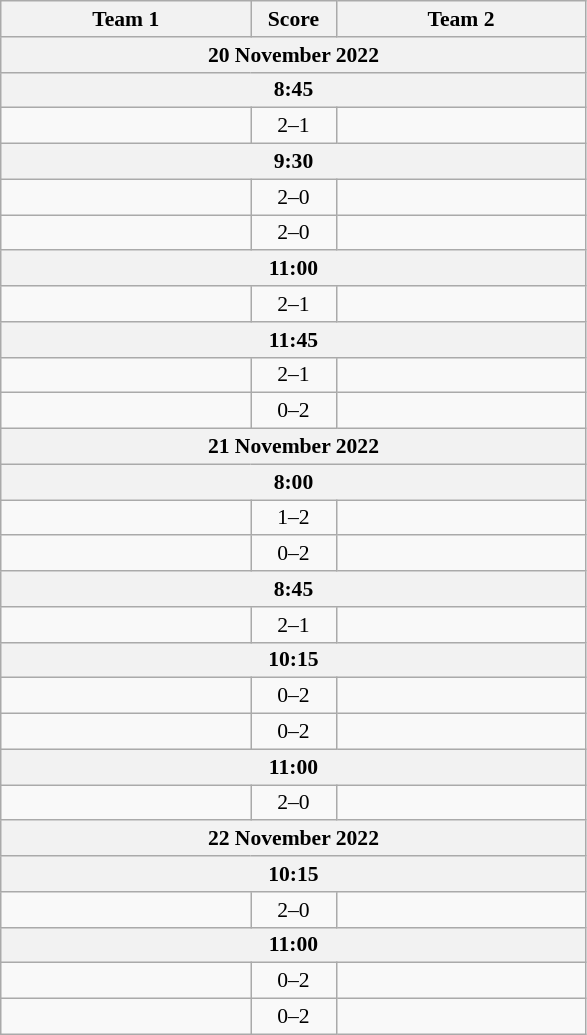<table class="wikitable" style="text-align: center; font-size:90% ">
<tr>
<th align="right" width="160">Team 1</th>
<th width="50">Score</th>
<th align="left" width="160">Team 2</th>
</tr>
<tr>
<th colspan=3>20 November 2022</th>
</tr>
<tr>
<th colspan=3>8:45</th>
</tr>
<tr>
<td align=right></td>
<td align=center>2–1</td>
<td align=left></td>
</tr>
<tr>
<th colspan=3>9:30</th>
</tr>
<tr>
<td align=right></td>
<td align=center>2–0</td>
<td align=left></td>
</tr>
<tr>
<td align=right></td>
<td align=center>2–0</td>
<td align=left></td>
</tr>
<tr>
<th colspan=3>11:00</th>
</tr>
<tr>
<td align=right></td>
<td align=center>2–1</td>
<td align=left></td>
</tr>
<tr>
<th colspan=3>11:45</th>
</tr>
<tr>
<td align=right></td>
<td align=center>2–1</td>
<td align=left></td>
</tr>
<tr>
<td align=right></td>
<td align=center>0–2</td>
<td align=left></td>
</tr>
<tr>
<th colspan=3>21 November 2022</th>
</tr>
<tr>
<th colspan=3>8:00</th>
</tr>
<tr>
<td align=right></td>
<td align=center>1–2</td>
<td align=left></td>
</tr>
<tr>
<td align=right></td>
<td align=center>0–2</td>
<td align=left></td>
</tr>
<tr>
<th colspan=3>8:45</th>
</tr>
<tr>
<td align=right></td>
<td align=center>2–1</td>
<td align=left></td>
</tr>
<tr>
<th colspan=3>10:15</th>
</tr>
<tr>
<td align=right></td>
<td align=center>0–2</td>
<td align=left></td>
</tr>
<tr>
<td align=right></td>
<td align=center>0–2</td>
<td align=left></td>
</tr>
<tr>
<th colspan=3>11:00</th>
</tr>
<tr>
<td align=right></td>
<td align=center>2–0</td>
<td align=left></td>
</tr>
<tr>
<th colspan=3>22 November 2022</th>
</tr>
<tr>
<th colspan=3>10:15</th>
</tr>
<tr>
<td align=right></td>
<td align=center>2–0</td>
<td align=left></td>
</tr>
<tr>
<th colspan=3>11:00</th>
</tr>
<tr>
<td align=right></td>
<td align=center>0–2</td>
<td align=left></td>
</tr>
<tr>
<td align=right></td>
<td align=center>0–2</td>
<td align=left></td>
</tr>
</table>
